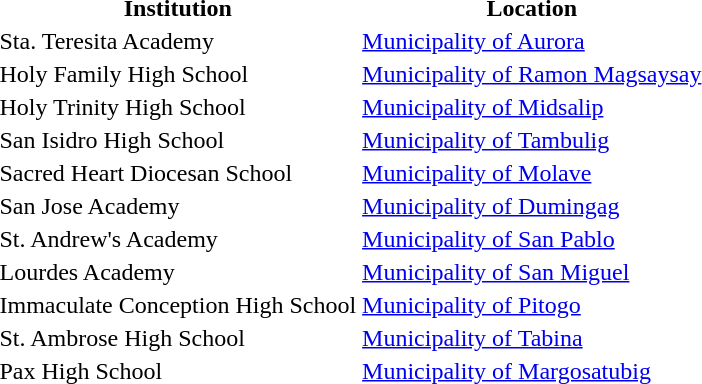<table class="sortable">
<tr>
<th>Institution</th>
<th>Location</th>
</tr>
<tr>
<td>Sta. Teresita Academy</td>
<td><a href='#'>Municipality of Aurora</a></td>
</tr>
<tr>
<td>Holy Family High School</td>
<td><a href='#'>Municipality of Ramon Magsaysay</a></td>
</tr>
<tr>
<td>Holy Trinity High School</td>
<td><a href='#'>Municipality of Midsalip</a></td>
</tr>
<tr>
<td>San Isidro High School</td>
<td><a href='#'>Municipality of Tambulig</a></td>
</tr>
<tr>
<td>Sacred Heart Diocesan School</td>
<td><a href='#'>Municipality of Molave</a></td>
</tr>
<tr>
<td>San Jose Academy</td>
<td><a href='#'>Municipality of Dumingag</a></td>
</tr>
<tr>
<td>St. Andrew's Academy</td>
<td><a href='#'>Municipality of San Pablo</a></td>
</tr>
<tr>
<td>Lourdes Academy</td>
<td><a href='#'>Municipality of San Miguel</a></td>
</tr>
<tr>
<td>Immaculate Conception High School</td>
<td><a href='#'>Municipality of Pitogo</a></td>
</tr>
<tr>
<td>St. Ambrose High School</td>
<td><a href='#'>Municipality of Tabina</a></td>
</tr>
<tr>
<td>Pax High School</td>
<td><a href='#'>Municipality of Margosatubig</a></td>
</tr>
</table>
